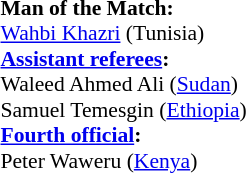<table width=50% style="font-size: 90%">
<tr>
<td><br><strong>Man of the Match:</strong>
<br><a href='#'>Wahbi Khazri</a> (Tunisia)<br><strong><a href='#'>Assistant referees</a>:</strong>
<br>Waleed Ahmed Ali (<a href='#'>Sudan</a>)<br>Samuel Temesgin (<a href='#'>Ethiopia</a>)
<br><strong><a href='#'>Fourth official</a>:</strong>
<br>Peter Waweru (<a href='#'>Kenya</a>)</td>
</tr>
</table>
